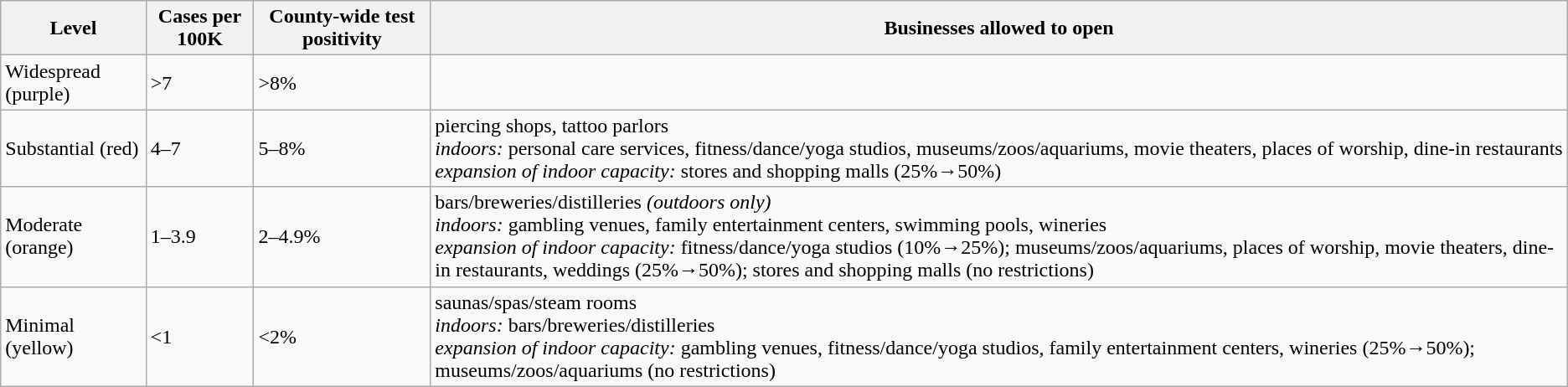<table class="wikitable">
<tr>
<th>Level</th>
<th>Cases per 100K</th>
<th>County-wide test positivity</th>
<th>Businesses allowed to open</th>
</tr>
<tr>
<td>Widespread (purple)</td>
<td>>7</td>
<td>>8%</td>
<td></td>
</tr>
<tr>
<td>Substantial (red)</td>
<td>4–7</td>
<td>5–8%</td>
<td>piercing shops, tattoo parlors<br><em>indoors:</em> personal care services, fitness/dance/yoga studios, museums/zoos/aquariums, movie theaters, places of worship, dine-in restaurants<br><em>expansion of indoor capacity:</em> stores and shopping malls (25%→50%)</td>
</tr>
<tr>
<td>Moderate (orange)</td>
<td>1–3.9</td>
<td>2–4.9%</td>
<td>bars/breweries/distilleries <em>(outdoors only)</em><br><em>indoors:</em> gambling venues, family entertainment centers, swimming pools, wineries<br><em>expansion of indoor capacity:</em> fitness/dance/yoga studios (10%→25%); museums/zoos/aquariums, places of worship, movie theaters, dine-in restaurants, weddings (25%→50%); stores and shopping malls (no restrictions)</td>
</tr>
<tr>
<td>Minimal (yellow)</td>
<td><1</td>
<td><2%</td>
<td>saunas/spas/steam rooms<br><em>indoors:</em> bars/breweries/distilleries<br><em>expansion of indoor capacity:</em> gambling venues, fitness/dance/yoga studios, family entertainment centers, wineries (25%→50%); museums/zoos/aquariums (no restrictions)</td>
</tr>
</table>
